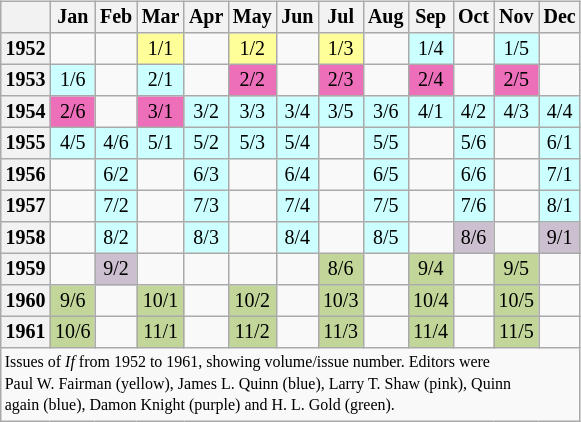<table class="wikitable" style="font-size: 10pt; line-height: 11pt; margin-right: 2em; text-align: center; float: left">
<tr>
<th></th>
<th>Jan</th>
<th>Feb</th>
<th>Mar</th>
<th>Apr</th>
<th>May</th>
<th>Jun</th>
<th>Jul</th>
<th>Aug</th>
<th>Sep</th>
<th>Oct</th>
<th>Nov</th>
<th>Dec</th>
</tr>
<tr>
<th>1952</th>
<td></td>
<td></td>
<td bgcolor=#ffff99>1/1</td>
<td></td>
<td bgcolor=#ffff99>1/2</td>
<td></td>
<td bgcolor=#ffff99>1/3</td>
<td></td>
<td bgcolor=#ccffff>1/4</td>
<td></td>
<td bgcolor=#ccffff>1/5</td>
<td></td>
</tr>
<tr>
<th>1953</th>
<td bgcolor=#ccffff>1/6</td>
<td></td>
<td bgcolor=#ccffff>2/1</td>
<td></td>
<td bgcolor=#ed6fba>2/2</td>
<td></td>
<td bgcolor=#ed6fba>2/3</td>
<td></td>
<td bgcolor=#ed6fba>2/4</td>
<td></td>
<td bgcolor=#ed6fba>2/5</td>
<td></td>
</tr>
<tr>
<th>1954</th>
<td bgcolor=#ed6fba>2/6</td>
<td></td>
<td bgcolor=#ed6fba>3/1</td>
<td bgcolor=#ccffff>3/2</td>
<td bgcolor=#ccffff>3/3</td>
<td bgcolor=#ccffff>3/4</td>
<td bgcolor=#ccffff>3/5</td>
<td bgcolor=#ccffff>3/6</td>
<td bgcolor=#ccffff>4/1</td>
<td bgcolor=#ccffff>4/2</td>
<td bgcolor=#ccffff>4/3</td>
<td bgcolor=#ccffff>4/4</td>
</tr>
<tr>
<th>1955</th>
<td bgcolor=#ccffff>4/5</td>
<td bgcolor=#ccffff>4/6</td>
<td bgcolor=#ccffff>5/1</td>
<td bgcolor=#ccffff>5/2</td>
<td bgcolor=#ccffff>5/3</td>
<td bgcolor=#ccffff>5/4</td>
<td></td>
<td bgcolor=#ccffff>5/5</td>
<td></td>
<td bgcolor=#ccffff>5/6</td>
<td></td>
<td bgcolor=#ccffff>6/1</td>
</tr>
<tr>
<th>1956</th>
<td></td>
<td bgcolor=#ccffff>6/2</td>
<td></td>
<td bgcolor=#ccffff>6/3</td>
<td></td>
<td bgcolor=#ccffff>6/4</td>
<td></td>
<td bgcolor=#ccffff>6/5</td>
<td></td>
<td bgcolor=#ccffff>6/6</td>
<td></td>
<td bgcolor=#ccffff>7/1</td>
</tr>
<tr>
<th>1957</th>
<td></td>
<td bgcolor=#ccffff>7/2</td>
<td></td>
<td bgcolor=#ccffff>7/3</td>
<td></td>
<td bgcolor=#ccffff>7/4</td>
<td></td>
<td bgcolor=#ccffff>7/5</td>
<td></td>
<td bgcolor=#ccffff>7/6</td>
<td></td>
<td bgcolor=#ccffff>8/1</td>
</tr>
<tr>
<th>1958</th>
<td></td>
<td bgcolor=#ccffff>8/2</td>
<td></td>
<td bgcolor=#ccffff>8/3</td>
<td></td>
<td bgcolor=#ccffff>8/4</td>
<td></td>
<td bgcolor=#ccffff>8/5</td>
<td></td>
<td bgcolor=#ccc0d0>8/6</td>
<td></td>
<td bgcolor=#ccc0d0>9/1</td>
</tr>
<tr>
<th>1959</th>
<td></td>
<td bgcolor=#ccc0d0>9/2</td>
<td></td>
<td></td>
<td></td>
<td></td>
<td bgcolor=#c2d69a>8/6 </td>
<td></td>
<td bgcolor=#c2d69a>9/4</td>
<td></td>
<td bgcolor=#c2d69a>9/5</td>
<td></td>
</tr>
<tr>
<th>1960</th>
<td bgcolor=#c2d69a>9/6</td>
<td></td>
<td bgcolor=#c2d69a>10/1</td>
<td></td>
<td bgcolor=#c2d69a>10/2</td>
<td></td>
<td bgcolor=#c2d69a>10/3</td>
<td></td>
<td bgcolor=#c2d69a>10/4</td>
<td></td>
<td bgcolor=#c2d69a>10/5</td>
<td></td>
</tr>
<tr>
<th>1961</th>
<td bgcolor=#c2d69a>10/6</td>
<td></td>
<td bgcolor=#c2d69a>11/1</td>
<td></td>
<td bgcolor=#c2d69a>11/2</td>
<td></td>
<td bgcolor=#c2d69a>11/3</td>
<td></td>
<td bgcolor=#c2d69a>11/4</td>
<td></td>
<td bgcolor=#c2d69a>11/5</td>
<td></td>
</tr>
<tr>
<td colspan="13" style="font-size: 8pt; text-align:left">Issues of <em>If</em> from 1952 to 1961, showing volume/issue number.  Editors were<br>Paul W. Fairman (yellow), James L. Quinn (blue), Larry T. Shaw (pink), Quinn<br>again (blue), Damon Knight (purple) and H. L. Gold (green).</td>
</tr>
</table>
